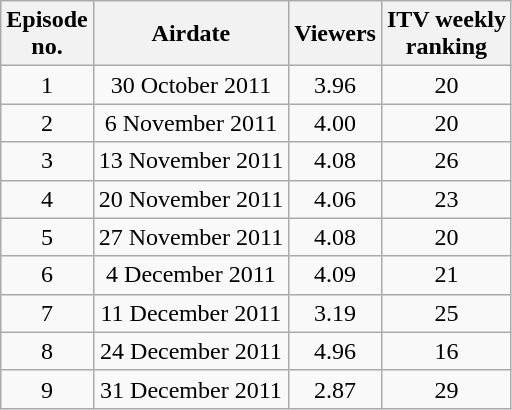<table class="wikitable" style="text-align:center;">
<tr>
<th>Episode<br>no.</th>
<th>Airdate</th>
<th>Viewers<br></th>
<th>ITV weekly<br>ranking</th>
</tr>
<tr>
<td>1</td>
<td>30 October 2011</td>
<td>3.96</td>
<td>20</td>
</tr>
<tr>
<td>2</td>
<td>6 November 2011</td>
<td>4.00</td>
<td>20</td>
</tr>
<tr>
<td>3</td>
<td>13 November 2011</td>
<td>4.08</td>
<td>26</td>
</tr>
<tr>
<td>4</td>
<td>20 November 2011</td>
<td>4.06</td>
<td>23</td>
</tr>
<tr>
<td>5</td>
<td>27 November 2011</td>
<td>4.08</td>
<td>20</td>
</tr>
<tr>
<td>6</td>
<td>4 December 2011</td>
<td>4.09</td>
<td>21</td>
</tr>
<tr>
<td>7</td>
<td>11 December 2011</td>
<td>3.19</td>
<td>25</td>
</tr>
<tr>
<td>8</td>
<td>24 December 2011</td>
<td>4.96</td>
<td>16</td>
</tr>
<tr>
<td>9</td>
<td>31 December 2011</td>
<td>2.87</td>
<td>29</td>
</tr>
</table>
